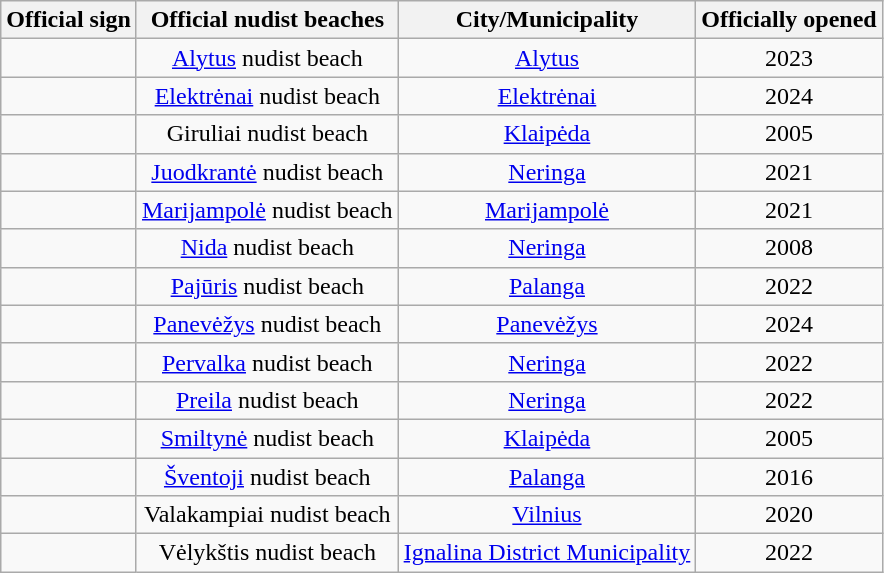<table class="wikitable">
<tr>
<th>Official sign</th>
<th>Official nudist beaches</th>
<th>City/Municipality</th>
<th>Officially opened</th>
</tr>
<tr>
<td></td>
<td align=center><a href='#'>Alytus</a> nudist beach</td>
<td align=center><a href='#'>Alytus</a></td>
<td align=center>2023</td>
</tr>
<tr>
<td></td>
<td align=center><a href='#'>Elektrėnai</a> nudist beach</td>
<td align=center><a href='#'>Elektrėnai</a></td>
<td align=center>2024</td>
</tr>
<tr>
<td></td>
<td align=center>Giruliai nudist beach</td>
<td align="center"><a href='#'>Klaipėda</a></td>
<td align=center>2005</td>
</tr>
<tr>
<td></td>
<td align=center><a href='#'>Juodkrantė</a> nudist beach</td>
<td align=center><a href='#'>Neringa</a></td>
<td align=center>2021</td>
</tr>
<tr>
<td></td>
<td align=center><a href='#'>Marijampolė</a> nudist beach</td>
<td align=center><a href='#'>Marijampolė</a></td>
<td align=center>2021</td>
</tr>
<tr>
<td></td>
<td align=center><a href='#'>Nida</a> nudist beach</td>
<td align=center><a href='#'>Neringa</a></td>
<td align=center>2008</td>
</tr>
<tr>
<td></td>
<td align=center><a href='#'>Pajūris</a> nudist beach</td>
<td align=center><a href='#'>Palanga</a></td>
<td align=center>2022</td>
</tr>
<tr>
<td></td>
<td align=center><a href='#'>Panevėžys</a> nudist beach</td>
<td align=center><a href='#'>Panevėžys</a></td>
<td align=center>2024</td>
</tr>
<tr>
<td></td>
<td align=center><a href='#'>Pervalka</a> nudist beach</td>
<td align=center><a href='#'>Neringa</a></td>
<td align=center>2022</td>
</tr>
<tr>
<td></td>
<td align=center><a href='#'>Preila</a> nudist beach</td>
<td align=center><a href='#'>Neringa</a></td>
<td align=center>2022</td>
</tr>
<tr>
<td></td>
<td align=center><a href='#'>Smiltynė</a> nudist beach</td>
<td align=center><a href='#'>Klaipėda</a></td>
<td align=center>2005</td>
</tr>
<tr>
<td></td>
<td align=center><a href='#'>Šventoji</a> nudist beach</td>
<td align=center><a href='#'>Palanga</a></td>
<td align=center>2016</td>
</tr>
<tr>
<td></td>
<td align=center>Valakampiai nudist beach</td>
<td align="center"><a href='#'>Vilnius</a></td>
<td align=center>2020</td>
</tr>
<tr>
<td></td>
<td align=center>Vėlykštis nudist beach</td>
<td align=center><a href='#'>Ignalina District Municipality</a></td>
<td align=center>2022</td>
</tr>
</table>
